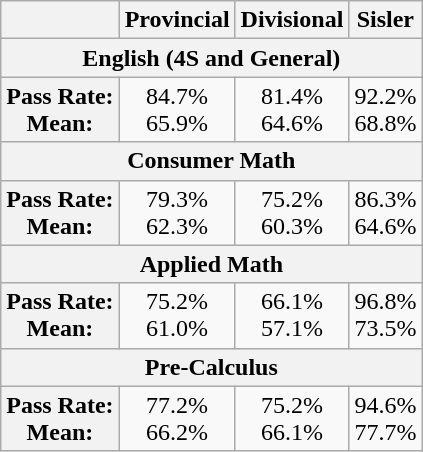<table class="wikitable">
<tr>
<th></th>
<th>Provincial</th>
<th>Divisional</th>
<th>Sisler</th>
</tr>
<tr>
<th colspan=4>English (4S and General)</th>
</tr>
<tr>
<th>Pass Rate:<br>Mean:</th>
<td align="center">84.7%<br>65.9%</td>
<td align="center">81.4%<br>64.6%</td>
<td align="center">92.2%<br>68.8%</td>
</tr>
<tr>
<th colspan=4>Consumer Math</th>
</tr>
<tr>
<th>Pass Rate:<br> Mean:</th>
<td align="center">79.3%<br>62.3%</td>
<td align="center">75.2%<br>60.3%</td>
<td align="center">86.3%<br>64.6%</td>
</tr>
<tr>
<th colspan=4>Applied Math</th>
</tr>
<tr>
<th>Pass Rate:<br>Mean:</th>
<td align="center">75.2%<br>61.0%</td>
<td align="center">66.1%<br>57.1%</td>
<td align="center">96.8%<br>73.5%</td>
</tr>
<tr>
<th colspan=4>Pre-Calculus</th>
</tr>
<tr>
<th>Pass Rate:<br>Mean:</th>
<td align="center">77.2%<br>66.2%</td>
<td align="center">75.2%<br>66.1%</td>
<td align="center">94.6%<br>77.7%</td>
</tr>
</table>
